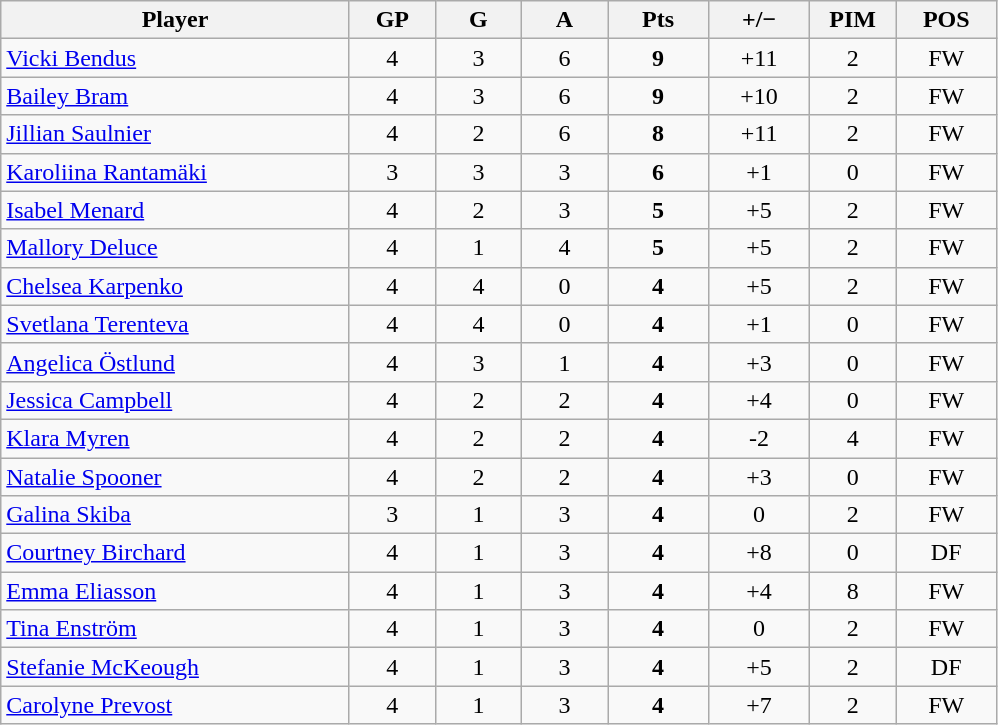<table class="wikitable sortable" style="text-align:center;">
<tr>
<th style="width:225px;">Player</th>
<th style="width:50px;">GP</th>
<th style="width:50px;">G</th>
<th style="width:50px;">A</th>
<th style="width:60px;">Pts</th>
<th style="width:60px;">+/−</th>
<th style="width:50px;">PIM</th>
<th style="width:60px;">POS</th>
</tr>
<tr>
<td style="text-align:left;"> <a href='#'>Vicki Bendus</a></td>
<td>4</td>
<td>3</td>
<td>6</td>
<td><strong>9</strong></td>
<td>+11</td>
<td>2</td>
<td>FW</td>
</tr>
<tr>
<td style="text-align:left;"> <a href='#'>Bailey Bram</a></td>
<td>4</td>
<td>3</td>
<td>6</td>
<td><strong>9</strong></td>
<td>+10</td>
<td>2</td>
<td>FW</td>
</tr>
<tr>
<td style="text-align:left;"> <a href='#'>Jillian Saulnier</a></td>
<td>4</td>
<td>2</td>
<td>6</td>
<td><strong>8</strong></td>
<td>+11</td>
<td>2</td>
<td>FW</td>
</tr>
<tr>
<td style="text-align:left;"> <a href='#'>Karoliina Rantamäki</a></td>
<td>3</td>
<td>3</td>
<td>3</td>
<td><strong>6</strong></td>
<td>+1</td>
<td>0</td>
<td>FW</td>
</tr>
<tr>
<td style="text-align:left;"> <a href='#'>Isabel Menard</a></td>
<td>4</td>
<td>2</td>
<td>3</td>
<td><strong>5</strong></td>
<td>+5</td>
<td>2</td>
<td>FW</td>
</tr>
<tr>
<td style="text-align:left;"> <a href='#'>Mallory Deluce</a></td>
<td>4</td>
<td>1</td>
<td>4</td>
<td><strong>5</strong></td>
<td>+5</td>
<td>2</td>
<td>FW</td>
</tr>
<tr>
<td style="text-align:left;"> <a href='#'>Chelsea Karpenko</a></td>
<td>4</td>
<td>4</td>
<td>0</td>
<td><strong>4</strong></td>
<td>+5</td>
<td>2</td>
<td>FW</td>
</tr>
<tr>
<td style="text-align:left;"> <a href='#'>Svetlana Terenteva</a></td>
<td>4</td>
<td>4</td>
<td>0</td>
<td><strong>4</strong></td>
<td>+1</td>
<td>0</td>
<td>FW</td>
</tr>
<tr>
<td style="text-align:left;"> <a href='#'>Angelica Östlund</a></td>
<td>4</td>
<td>3</td>
<td>1</td>
<td><strong>4</strong></td>
<td>+3</td>
<td>0</td>
<td>FW</td>
</tr>
<tr>
<td style="text-align:left;"> <a href='#'>Jessica Campbell</a></td>
<td>4</td>
<td>2</td>
<td>2</td>
<td><strong>4</strong></td>
<td>+4</td>
<td>0</td>
<td>FW</td>
</tr>
<tr>
<td style="text-align:left;"> <a href='#'>Klara Myren</a></td>
<td>4</td>
<td>2</td>
<td>2</td>
<td><strong>4</strong></td>
<td>-2</td>
<td>4</td>
<td>FW</td>
</tr>
<tr>
<td style="text-align:left;"> <a href='#'>Natalie Spooner</a></td>
<td>4</td>
<td>2</td>
<td>2</td>
<td><strong>4</strong></td>
<td>+3</td>
<td>0</td>
<td>FW</td>
</tr>
<tr>
<td style="text-align:left;"> <a href='#'>Galina Skiba</a></td>
<td>3</td>
<td>1</td>
<td>3</td>
<td><strong>4</strong></td>
<td>0</td>
<td>2</td>
<td>FW</td>
</tr>
<tr>
<td style="text-align:left;"> <a href='#'>Courtney Birchard</a></td>
<td>4</td>
<td>1</td>
<td>3</td>
<td><strong>4</strong></td>
<td>+8</td>
<td>0</td>
<td>DF</td>
</tr>
<tr>
<td style="text-align:left;"> <a href='#'>Emma Eliasson</a></td>
<td>4</td>
<td>1</td>
<td>3</td>
<td><strong>4</strong></td>
<td>+4</td>
<td>8</td>
<td>FW</td>
</tr>
<tr>
<td style="text-align:left;"> <a href='#'>Tina Enström</a></td>
<td>4</td>
<td>1</td>
<td>3</td>
<td><strong>4</strong></td>
<td>0</td>
<td>2</td>
<td>FW</td>
</tr>
<tr>
<td style="text-align:left;"> <a href='#'>Stefanie McKeough</a></td>
<td>4</td>
<td>1</td>
<td>3</td>
<td><strong>4</strong></td>
<td>+5</td>
<td>2</td>
<td>DF</td>
</tr>
<tr>
<td style="text-align:left;"> <a href='#'>Carolyne Prevost</a></td>
<td>4</td>
<td>1</td>
<td>3</td>
<td><strong>4</strong></td>
<td>+7</td>
<td>2</td>
<td>FW</td>
</tr>
</table>
